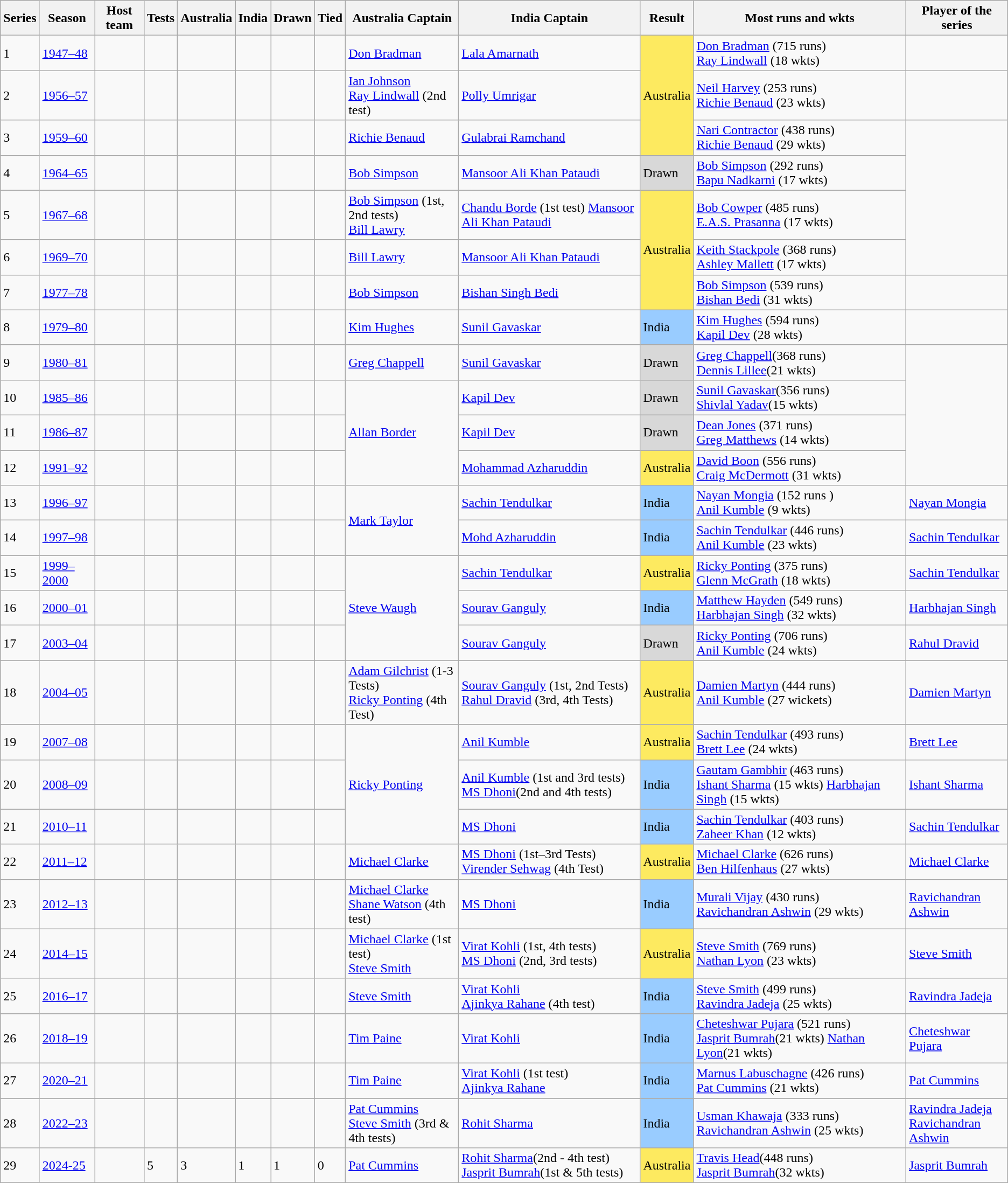<table class="wikitable sortable">
<tr>
<th>Series</th>
<th scope="col">Season</th>
<th scope="col">Host team</th>
<th scope="col">Tests</th>
<th scope="col">Australia</th>
<th scope="col">  India</th>
<th scope="col">Drawn</th>
<th scope="col">Tied</th>
<th>Australia Captain</th>
<th>India Captain</th>
<th scope="col" class="unsortable">Result</th>
<th>Most runs and wkts</th>
<th>Player of the series</th>
</tr>
<tr>
<td>1</td>
<td><a href='#'>1947–48</a></td>
<td></td>
<td></td>
<td></td>
<td></td>
<td></td>
<td></td>
<td><a href='#'>Don Bradman</a></td>
<td><a href='#'>Lala Amarnath</a></td>
<td rowspan="3" bgcolor="#fdea60"> Australia</td>
<td><a href='#'>Don Bradman</a> (715 runs)<br><a href='#'>Ray Lindwall</a> (18 wkts)</td>
</tr>
<tr>
<td>2</td>
<td><a href='#'>1956–57</a></td>
<td></td>
<td></td>
<td></td>
<td></td>
<td></td>
<td></td>
<td><a href='#'>Ian Johnson</a><br><a href='#'>Ray Lindwall</a> (2nd test)</td>
<td><a href='#'>Polly Umrigar</a></td>
<td><a href='#'>Neil Harvey</a> (253 runs)<br><a href='#'>Richie Benaud</a> (23 wkts)</td>
<td></td>
</tr>
<tr>
<td>3</td>
<td><a href='#'>1959–60</a></td>
<td></td>
<td></td>
<td></td>
<td></td>
<td></td>
<td></td>
<td><a href='#'>Richie Benaud</a></td>
<td><a href='#'>Gulabrai Ramchand</a></td>
<td><a href='#'>Nari Contractor</a> (438 runs)<br><a href='#'>Richie Benaud</a> (29 wkts)</td>
</tr>
<tr>
<td>4</td>
<td><a href='#'>1964–65</a></td>
<td></td>
<td></td>
<td></td>
<td></td>
<td></td>
<td></td>
<td><a href='#'>Bob Simpson</a></td>
<td><a href='#'>Mansoor  Ali Khan Pataudi</a></td>
<td bgcolor="#d8d8d8">Drawn</td>
<td><a href='#'>Bob Simpson</a> (292 runs)<br><a href='#'>Bapu Nadkarni</a> (17 wkts)</td>
</tr>
<tr>
<td>5</td>
<td><a href='#'>1967–68</a></td>
<td></td>
<td></td>
<td></td>
<td></td>
<td></td>
<td></td>
<td><a href='#'>Bob Simpson</a> (1st, 2nd tests)<br><a href='#'>Bill Lawry</a></td>
<td><a href='#'>Chandu Borde</a> (1st test) <a href='#'>Mansoor Ali Khan Pataudi</a></td>
<td rowspan="3" bgcolor="#fdea60">Australia</td>
<td><a href='#'>Bob Cowper</a> (485 runs)<br><a href='#'>E.A.S. Prasanna</a> (17 wkts)</td>
</tr>
<tr>
<td>6</td>
<td><a href='#'>1969–70</a></td>
<td></td>
<td></td>
<td></td>
<td></td>
<td></td>
<td></td>
<td><a href='#'>Bill Lawry</a></td>
<td><a href='#'>Mansoor Ali Khan Pataudi</a></td>
<td><a href='#'>Keith Stackpole</a> (368 runs)<br><a href='#'>Ashley Mallett</a> (17 wkts)</td>
</tr>
<tr>
<td>7</td>
<td><a href='#'>1977–78</a></td>
<td></td>
<td></td>
<td></td>
<td></td>
<td></td>
<td></td>
<td><a href='#'>Bob Simpson</a></td>
<td><a href='#'>Bishan Singh Bedi</a></td>
<td><a href='#'>Bob Simpson</a> (539 runs)<br><a href='#'>Bishan Bedi</a> (31 wkts)</td>
<td></td>
</tr>
<tr>
<td>8</td>
<td><a href='#'>1979–80</a></td>
<td></td>
<td></td>
<td></td>
<td></td>
<td></td>
<td></td>
<td><a href='#'>Kim Hughes</a></td>
<td><a href='#'>Sunil Gavaskar</a></td>
<td bgcolor="#99ccff">India</td>
<td><a href='#'>Kim Hughes</a> (594 runs)<br><a href='#'>Kapil Dev</a> (28 wkts)</td>
<td></td>
</tr>
<tr>
<td>9</td>
<td><a href='#'>1980–81</a></td>
<td></td>
<td></td>
<td></td>
<td></td>
<td></td>
<td></td>
<td><a href='#'>Greg Chappell</a></td>
<td><a href='#'>Sunil Gavaskar</a></td>
<td bgcolor="#d8d8d8">Drawn</td>
<td><a href='#'>Greg Chappell</a>(368 runs)<br><a href='#'>Dennis Lillee</a>(21 wkts)</td>
</tr>
<tr>
<td>10</td>
<td><a href='#'>1985–86</a></td>
<td></td>
<td></td>
<td></td>
<td></td>
<td></td>
<td></td>
<td rowspan="3"><a href='#'>Allan Border</a></td>
<td><a href='#'>Kapil Dev</a></td>
<td bgcolor="#d8d8d8">Drawn</td>
<td><a href='#'>Sunil Gavaskar</a>(356 runs)<br><a href='#'>Shivlal Yadav</a>(15 wkts)</td>
</tr>
<tr>
<td>11</td>
<td><a href='#'>1986–87</a></td>
<td></td>
<td></td>
<td></td>
<td></td>
<td></td>
<td></td>
<td><a href='#'>Kapil Dev</a></td>
<td bgcolor="#d8d8d8">Drawn</td>
<td><a href='#'>Dean Jones</a> (371 runs)<br><a href='#'>Greg Matthews</a> (14 wkts)</td>
</tr>
<tr>
<td>12</td>
<td><a href='#'>1991–92</a></td>
<td></td>
<td></td>
<td></td>
<td></td>
<td></td>
<td></td>
<td><a href='#'>Mohammad Azharuddin</a></td>
<td bgcolor="#fdea60">Australia</td>
<td><a href='#'>David Boon</a> (556 runs)<br><a href='#'>Craig McDermott</a> (31 wkts)</td>
</tr>
<tr>
<td>13</td>
<td><a href='#'>1996–97</a></td>
<td></td>
<td></td>
<td></td>
<td></td>
<td></td>
<td></td>
<td rowspan="2"><a href='#'>Mark Taylor</a></td>
<td><a href='#'>Sachin Tendulkar</a></td>
<td bgcolor="#99ccff">India</td>
<td><a href='#'>Nayan Mongia</a> (152 runs )<br><a href='#'>Anil Kumble</a> (9 wkts)</td>
<td> <a href='#'>Nayan Mongia</a></td>
</tr>
<tr>
<td>14</td>
<td><a href='#'>1997–98</a></td>
<td></td>
<td></td>
<td></td>
<td></td>
<td></td>
<td></td>
<td><a href='#'>Mohd Azharuddin</a></td>
<td bgcolor="#99ccff">India</td>
<td><a href='#'>Sachin Tendulkar</a> (446 runs)<br><a href='#'>Anil Kumble</a> (23  wkts)</td>
<td> <a href='#'>Sachin Tendulkar</a></td>
</tr>
<tr>
<td>15</td>
<td><a href='#'>1999–2000</a></td>
<td></td>
<td></td>
<td></td>
<td></td>
<td></td>
<td></td>
<td rowspan="3"><a href='#'>Steve Waugh</a></td>
<td><a href='#'>Sachin Tendulkar</a></td>
<td bgcolor="#fdea60">Australia</td>
<td><a href='#'>Ricky Ponting</a> (375 runs)<br><a href='#'>Glenn McGrath</a> (18 wkts)</td>
<td> <a href='#'>Sachin Tendulkar</a></td>
</tr>
<tr>
<td>16</td>
<td><a href='#'>2000–01</a></td>
<td></td>
<td></td>
<td></td>
<td></td>
<td></td>
<td></td>
<td><a href='#'>Sourav Ganguly</a></td>
<td bgcolor="#99ccff">India</td>
<td><a href='#'>Matthew Hayden</a> (549 runs)<br><a href='#'>Harbhajan Singh</a> (32 wkts)</td>
<td> <a href='#'>Harbhajan Singh</a></td>
</tr>
<tr>
<td>17</td>
<td><a href='#'>2003–04</a></td>
<td></td>
<td></td>
<td></td>
<td></td>
<td></td>
<td></td>
<td><a href='#'>Sourav Ganguly</a></td>
<td bgcolor="#d8d8d8">Drawn</td>
<td><a href='#'>Ricky Ponting</a> (706 runs)<br><a href='#'>Anil Kumble</a> (24 wkts)</td>
<td> <a href='#'>Rahul Dravid</a></td>
</tr>
<tr>
<td>18</td>
<td><a href='#'>2004–05</a></td>
<td></td>
<td></td>
<td></td>
<td></td>
<td></td>
<td></td>
<td><a href='#'>Adam Gilchrist</a> (1-3 Tests)<br><a href='#'>Ricky Ponting</a> (4th Test)</td>
<td><a href='#'>Sourav Ganguly</a> (1st, 2nd Tests)<br><a href='#'>Rahul Dravid</a> (3rd, 4th Tests)</td>
<td bgcolor="#fdea60">Australia</td>
<td><a href='#'>Damien Martyn</a> (444 runs)<br><a href='#'>Anil Kumble</a> (27 wickets)</td>
<td> <a href='#'>Damien Martyn</a></td>
</tr>
<tr>
<td>19</td>
<td><a href='#'>2007–08</a></td>
<td></td>
<td></td>
<td></td>
<td></td>
<td></td>
<td></td>
<td rowspan="3"><a href='#'>Ricky Ponting</a></td>
<td><a href='#'>Anil Kumble</a></td>
<td bgcolor="#fdea60">Australia</td>
<td><a href='#'>Sachin Tendulkar</a> (493 runs)<br><a href='#'>Brett Lee</a> (24 wkts)</td>
<td> <a href='#'>Brett Lee</a></td>
</tr>
<tr>
<td>20</td>
<td><a href='#'>2008–09</a></td>
<td></td>
<td></td>
<td></td>
<td></td>
<td></td>
<td></td>
<td><a href='#'>Anil Kumble</a> (1st and 3rd tests)<br><a href='#'>MS Dhoni</a>(2nd and 4th tests)</td>
<td bgcolor="#99ccff">India</td>
<td><a href='#'>Gautam Gambhir</a> (463 runs)<br><a href='#'>Ishant Sharma</a> (15 wkts)
<a href='#'>Harbhajan Singh</a> (15 wkts)</td>
<td> <a href='#'>Ishant Sharma</a></td>
</tr>
<tr>
<td>21</td>
<td><a href='#'>2010–11</a></td>
<td></td>
<td></td>
<td></td>
<td></td>
<td></td>
<td></td>
<td><a href='#'>MS Dhoni</a></td>
<td bgcolor="#99ccff">India</td>
<td><a href='#'>Sachin Tendulkar</a> (403 runs)<br><a href='#'>Zaheer Khan</a> (12 wkts)</td>
<td> <a href='#'>Sachin Tendulkar</a></td>
</tr>
<tr>
<td>22</td>
<td><a href='#'>2011–12</a></td>
<td></td>
<td></td>
<td></td>
<td></td>
<td></td>
<td></td>
<td><a href='#'>Michael Clarke</a></td>
<td><a href='#'>MS Dhoni</a> (1st–3rd Tests)<br><a href='#'>Virender Sehwag</a> (4th Test)</td>
<td bgcolor="#fdea60">Australia</td>
<td><a href='#'>Michael Clarke</a> (626 runs)<br><a href='#'>Ben Hilfenhaus</a> (27 wkts)</td>
<td> <a href='#'>Michael Clarke</a></td>
</tr>
<tr>
<td>23</td>
<td><a href='#'>2012–13</a></td>
<td></td>
<td></td>
<td></td>
<td></td>
<td></td>
<td></td>
<td><a href='#'>Michael Clarke</a><br><a href='#'>Shane Watson</a> (4th test)</td>
<td><a href='#'>MS Dhoni</a></td>
<td bgcolor="#99ccff">India</td>
<td><a href='#'>Murali Vijay</a> (430 runs)<br><a href='#'>Ravichandran Ashwin</a> (29 wkts)</td>
<td> <a href='#'>Ravichandran Ashwin</a></td>
</tr>
<tr>
<td>24</td>
<td><a href='#'>2014–15</a></td>
<td></td>
<td></td>
<td></td>
<td></td>
<td></td>
<td></td>
<td><a href='#'>Michael Clarke</a> (1st test)<br><a href='#'>Steve Smith</a></td>
<td><a href='#'>Virat Kohli</a> (1st, 4th tests)<br><a href='#'>MS Dhoni</a> (2nd, 3rd tests)</td>
<td bgcolor="#fdea60">Australia</td>
<td><a href='#'>Steve Smith</a> (769 runs)<br><a href='#'>Nathan Lyon</a> (23 wkts)</td>
<td> <a href='#'>Steve Smith</a></td>
</tr>
<tr>
<td>25</td>
<td><a href='#'>2016–17</a></td>
<td></td>
<td></td>
<td></td>
<td></td>
<td></td>
<td></td>
<td><a href='#'>Steve Smith</a></td>
<td><a href='#'>Virat Kohli</a><br><a href='#'>Ajinkya Rahane</a> (4th test)</td>
<td bgcolor="#99ccff">India</td>
<td><a href='#'>Steve Smith</a> (499 runs)<br><a href='#'>Ravindra Jadeja</a> (25 wkts)</td>
<td> <a href='#'>Ravindra Jadeja</a></td>
</tr>
<tr>
<td>26</td>
<td><a href='#'>2018–19</a></td>
<td></td>
<td></td>
<td></td>
<td></td>
<td></td>
<td></td>
<td><a href='#'>Tim Paine</a></td>
<td><a href='#'>Virat Kohli</a></td>
<td bgcolor="#99ccff">India</td>
<td><a href='#'>Cheteshwar Pujara</a> (521 runs)<br><a href='#'>Jasprit Bumrah</a>(21 wkts)
<a href='#'>Nathan Lyon</a>(21 wkts)</td>
<td> <a href='#'>Cheteshwar Pujara</a></td>
</tr>
<tr>
<td>27</td>
<td><a href='#'>2020–21</a></td>
<td></td>
<td></td>
<td></td>
<td></td>
<td></td>
<td></td>
<td><a href='#'>Tim Paine</a></td>
<td><a href='#'>Virat Kohli</a> (1st test)<br><a href='#'>Ajinkya Rahane</a></td>
<td bgcolor="#99ccff">India</td>
<td><a href='#'>Marnus Labuschagne</a> (426 runs)<br><a href='#'>Pat Cummins</a> (21 wkts)</td>
<td> <a href='#'>Pat Cummins</a></td>
</tr>
<tr>
<td>28</td>
<td><a href='#'>2022–23</a></td>
<td></td>
<td></td>
<td></td>
<td></td>
<td></td>
<td></td>
<td><a href='#'>Pat Cummins</a><br><a href='#'>Steve Smith</a> (3rd & 4th tests)</td>
<td><a href='#'>Rohit Sharma</a></td>
<td bgcolor="#99ccff">India</td>
<td><a href='#'>Usman Khawaja</a> (333 runs) <a href='#'>Ravichandran Ashwin</a> (25 wkts)</td>
<td> <a href='#'>Ravindra Jadeja</a><br> <a href='#'>Ravichandran Ashwin</a></td>
</tr>
<tr>
<td>29</td>
<td><a href='#'>2024-25</a></td>
<td></td>
<td>5</td>
<td>3</td>
<td>1</td>
<td>1</td>
<td>0</td>
<td><a href='#'>Pat Cummins</a></td>
<td><a href='#'>Rohit Sharma</a>(2nd - 4th test)<br><a href='#'>Jasprit Bumrah</a>(1st & 5th tests)</td>
<td bgcolor="#fdea60">Australia</td>
<td><a href='#'>Travis Head</a>(448 runs)<br><a href='#'>Jasprit Bumrah</a>(32 wkts)</td>
<td> <a href='#'>Jasprit Bumrah</a></td>
</tr>
</table>
